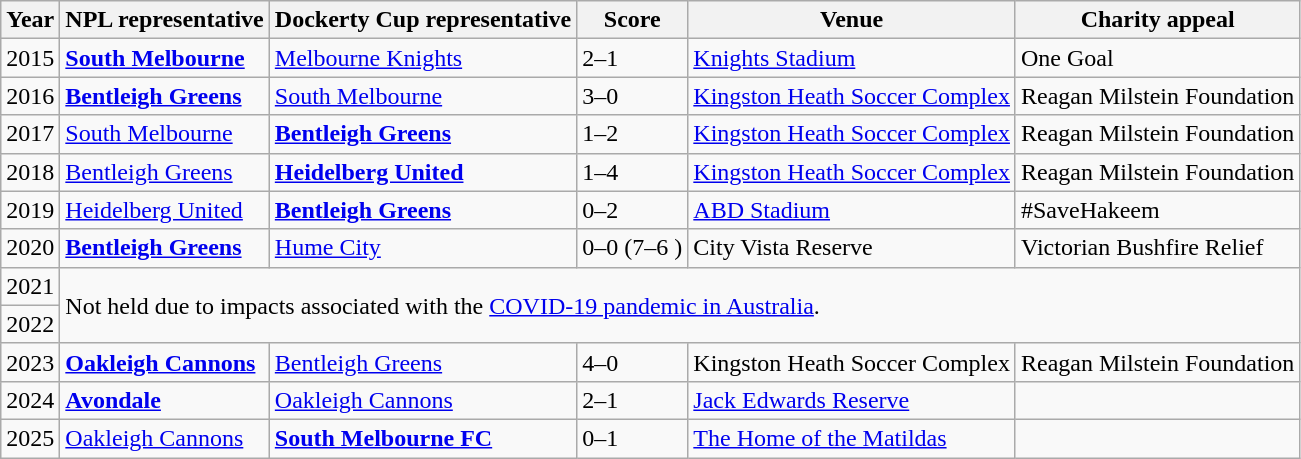<table class="wikitable">
<tr>
<th>Year</th>
<th>NPL representative</th>
<th>Dockerty Cup representative</th>
<th>Score</th>
<th>Venue</th>
<th>Charity appeal</th>
</tr>
<tr>
<td>2015</td>
<td><strong><a href='#'>South Melbourne</a></strong></td>
<td><a href='#'>Melbourne Knights</a></td>
<td>2–1</td>
<td><a href='#'>Knights Stadium</a></td>
<td>One Goal</td>
</tr>
<tr>
<td>2016</td>
<td><strong><a href='#'>Bentleigh Greens</a></strong></td>
<td><a href='#'>South Melbourne</a></td>
<td>3–0</td>
<td><a href='#'>Kingston Heath Soccer Complex</a></td>
<td>Reagan Milstein Foundation</td>
</tr>
<tr>
<td>2017</td>
<td><a href='#'>South Melbourne</a></td>
<td><strong><a href='#'>Bentleigh Greens</a></strong></td>
<td>1–2</td>
<td><a href='#'>Kingston Heath Soccer Complex</a></td>
<td>Reagan Milstein Foundation</td>
</tr>
<tr>
<td>2018</td>
<td><a href='#'>Bentleigh Greens</a></td>
<td><strong><a href='#'>Heidelberg United</a></strong></td>
<td>1–4</td>
<td><a href='#'>Kingston Heath Soccer Complex</a></td>
<td>Reagan Milstein Foundation</td>
</tr>
<tr>
<td>2019</td>
<td><a href='#'>Heidelberg United</a></td>
<td><strong><a href='#'>Bentleigh Greens</a></strong></td>
<td>0–2</td>
<td><a href='#'>ABD Stadium</a></td>
<td>#SaveHakeem</td>
</tr>
<tr>
<td>2020</td>
<td><strong><a href='#'>Bentleigh Greens</a></strong></td>
<td><a href='#'>Hume City</a></td>
<td>0–0 (7–6 )</td>
<td>City Vista Reserve</td>
<td>Victorian Bushfire Relief</td>
</tr>
<tr>
<td>2021</td>
<td rowspan=2 colspan=5>Not held due to impacts associated with the <a href='#'>COVID-19 pandemic in Australia</a>.</td>
</tr>
<tr>
<td>2022</td>
</tr>
<tr>
<td>2023</td>
<td><strong><a href='#'>Oakleigh Cannons</a></strong></td>
<td><a href='#'>Bentleigh Greens</a></td>
<td>4–0</td>
<td>Kingston Heath Soccer Complex</td>
<td>Reagan Milstein Foundation</td>
</tr>
<tr>
<td>2024</td>
<td><strong><a href='#'>Avondale</a></strong></td>
<td><a href='#'>Oakleigh Cannons</a></td>
<td>2–1</td>
<td><a href='#'>Jack Edwards Reserve</a></td>
<td></td>
</tr>
<tr>
<td>2025</td>
<td><a href='#'>Oakleigh Cannons</a></td>
<td><strong><a href='#'>South Melbourne FC</a></strong></td>
<td>0–1</td>
<td><a href='#'>The Home of the Matildas</a></td>
<td></td>
</tr>
</table>
